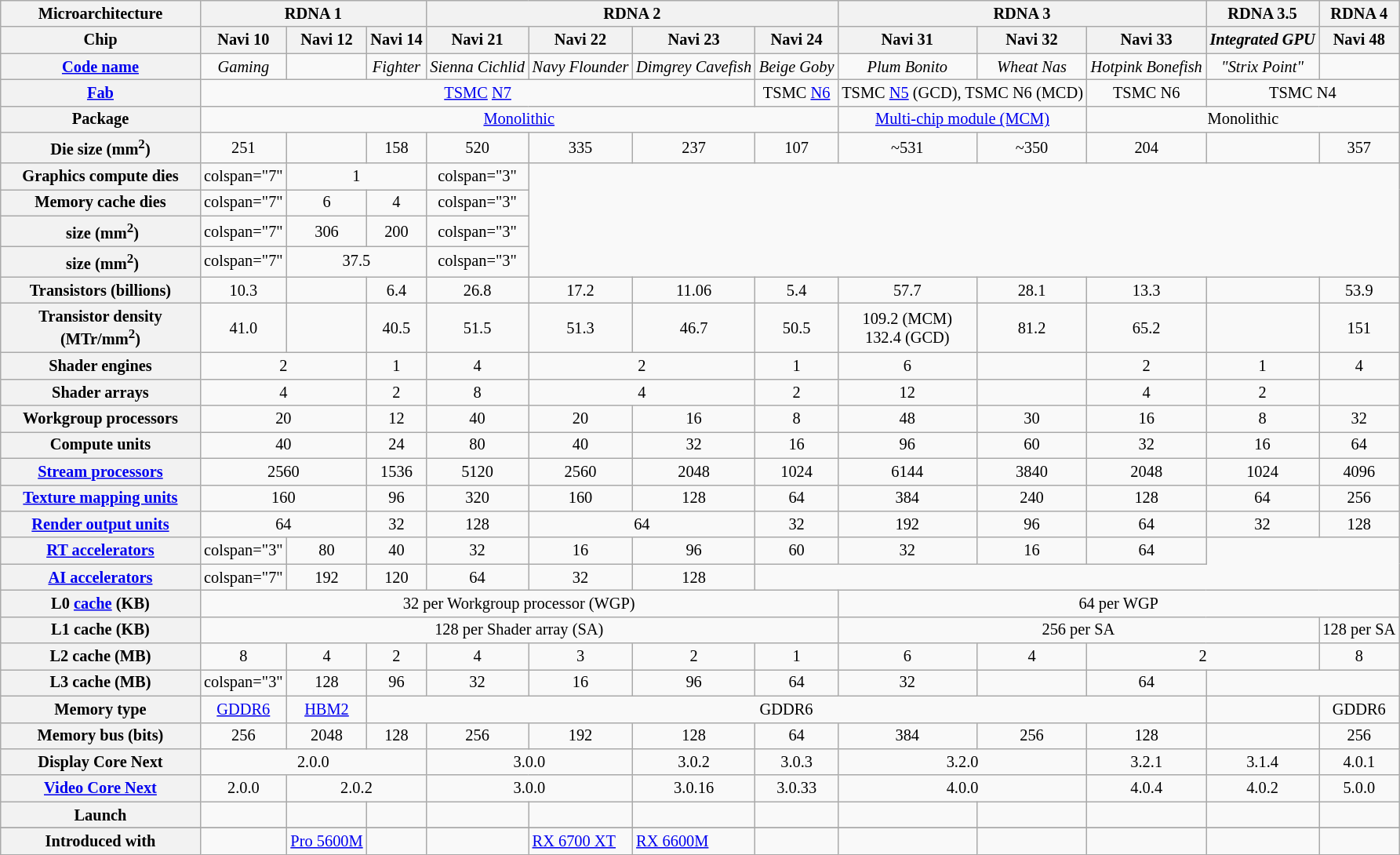<table class="wikitable" style="font-size: 85%; text-align: center;">
<tr>
<th style="min-width: 12em;">Microarchitecture</th>
<th colspan="3">RDNA 1</th>
<th colspan="4">RDNA 2</th>
<th colspan="3">RDNA 3</th>
<th colspan="1">RDNA 3.5</th>
<th colspan="1">RDNA 4</th>
</tr>
<tr>
<th>Chip</th>
<th>Navi 10</th>
<th>Navi 12</th>
<th>Navi 14</th>
<th>Navi 21</th>
<th>Navi 22</th>
<th>Navi 23</th>
<th>Navi 24</th>
<th>Navi 31</th>
<th>Navi 32</th>
<th>Navi 33</th>
<th><em>Integrated GPU</em></th>
<th>Navi 48</th>
</tr>
<tr>
<th><a href='#'>Code name</a></th>
<td><em>Gaming</em></td>
<td></td>
<td><em>Fighter</em></td>
<td><em>Sienna Cichlid</em></td>
<td><em>Navy Flounder</em></td>
<td><em>Dimgrey Cavefish</em></td>
<td><em>Beige Goby</em></td>
<td><em>Plum Bonito</em></td>
<td><em>Wheat Nas</em></td>
<td><em>Hotpink Bonefish</em></td>
<td><em>"Strix Point"</em></td>
<td></td>
</tr>
<tr>
<th><a href='#'>Fab</a></th>
<td colspan="6"><a href='#'>TSMC</a> <a href='#'>N7</a></td>
<td>TSMC <a href='#'>N6</a></td>
<td colspan="2">TSMC <a href='#'>N5</a> (GCD), TSMC N6 (MCD)</td>
<td>TSMC N6</td>
<td colspan="2">TSMC N4</td>
</tr>
<tr>
<th>Package</th>
<td colspan="7"><a href='#'>Monolithic</a></td>
<td colspan="2"><a href='#'>Multi-chip module (MCM)</a></td>
<td colspan="3">Monolithic</td>
</tr>
<tr>
<th>Die size (mm<sup>2</sup>)</th>
<td>251</td>
<td></td>
<td>158</td>
<td>520</td>
<td>335</td>
<td>237</td>
<td>107</td>
<td>~531</td>
<td>~350</td>
<td>204</td>
<td></td>
<td>357</td>
</tr>
<tr>
<th>Graphics compute dies</th>
<td>colspan="7" </td>
<td colspan="2">1</td>
<td>colspan="3" </td>
</tr>
<tr>
<th>Memory cache dies</th>
<td>colspan="7" </td>
<td>6</td>
<td>4</td>
<td>colspan="3" </td>
</tr>
<tr>
<th> size (mm<sup>2</sup>)</th>
<td>colspan="7" </td>
<td>306</td>
<td>200</td>
<td>colspan="3" </td>
</tr>
<tr>
<th> size (mm<sup>2</sup>)</th>
<td>colspan="7" </td>
<td colspan="2">37.5</td>
<td>colspan="3" </td>
</tr>
<tr>
<th>Transistors (billions)</th>
<td>10.3</td>
<td></td>
<td>6.4</td>
<td>26.8</td>
<td>17.2</td>
<td>11.06</td>
<td>5.4</td>
<td>57.7</td>
<td>28.1</td>
<td>13.3</td>
<td></td>
<td>53.9</td>
</tr>
<tr>
<th>Transistor density<br>(MTr/mm<sup>2</sup>)</th>
<td>41.0</td>
<td></td>
<td>40.5</td>
<td>51.5</td>
<td>51.3</td>
<td>46.7</td>
<td>50.5</td>
<td>109.2 (MCM)<br>132.4 (GCD)</td>
<td>81.2</td>
<td>65.2</td>
<td></td>
<td>151</td>
</tr>
<tr>
<th>Shader engines</th>
<td colspan="2">2</td>
<td>1</td>
<td>4</td>
<td colspan="2">2</td>
<td>1</td>
<td>6</td>
<td></td>
<td>2</td>
<td>1</td>
<td>4</td>
</tr>
<tr>
<th>Shader arrays</th>
<td colspan="2">4</td>
<td>2</td>
<td>8</td>
<td colspan="2">4</td>
<td>2</td>
<td>12</td>
<td></td>
<td>4</td>
<td>2</td>
<td></td>
</tr>
<tr>
<th>Workgroup processors</th>
<td colspan="2">20</td>
<td>12</td>
<td>40</td>
<td>20</td>
<td>16</td>
<td>8</td>
<td>48</td>
<td>30</td>
<td>16</td>
<td>8</td>
<td>32</td>
</tr>
<tr>
<th>Compute units</th>
<td colspan="2">40</td>
<td>24</td>
<td>80</td>
<td>40</td>
<td>32</td>
<td>16</td>
<td>96</td>
<td>60</td>
<td>32</td>
<td>16</td>
<td>64</td>
</tr>
<tr>
<th><a href='#'>Stream processors</a></th>
<td colspan="2">2560</td>
<td>1536</td>
<td>5120</td>
<td>2560</td>
<td>2048</td>
<td>1024</td>
<td>6144</td>
<td>3840</td>
<td>2048</td>
<td>1024</td>
<td>4096</td>
</tr>
<tr>
<th><a href='#'>Texture mapping units</a></th>
<td colspan="2">160</td>
<td>96</td>
<td>320</td>
<td>160</td>
<td>128</td>
<td>64</td>
<td>384</td>
<td>240</td>
<td>128</td>
<td>64</td>
<td>256</td>
</tr>
<tr>
<th><a href='#'>Render output units</a></th>
<td colspan="2">64</td>
<td>32</td>
<td>128</td>
<td colspan="2">64</td>
<td>32</td>
<td>192</td>
<td>96</td>
<td>64</td>
<td>32</td>
<td>128</td>
</tr>
<tr>
<th><a href='#'>RT accelerators</a></th>
<td>colspan="3" </td>
<td>80</td>
<td>40</td>
<td>32</td>
<td>16</td>
<td>96</td>
<td>60</td>
<td>32</td>
<td>16</td>
<td>64</td>
</tr>
<tr>
<th><a href='#'>AI accelerators</a></th>
<td>colspan="7" </td>
<td>192</td>
<td>120</td>
<td>64</td>
<td>32</td>
<td>128</td>
</tr>
<tr>
<th>L0 <a href='#'>cache</a> (KB)</th>
<td colspan="7">32 per Workgroup processor (WGP)</td>
<td colspan="5">64 per WGP</td>
</tr>
<tr>
<th>L1 cache (KB)</th>
<td colspan="7">128 per Shader array (SA)</td>
<td colspan="4">256 per SA</td>
<td>128 per SA</td>
</tr>
<tr>
<th>L2 cache (MB)</th>
<td>8</td>
<td>4</td>
<td>2</td>
<td>4</td>
<td>3</td>
<td>2</td>
<td>1</td>
<td>6</td>
<td>4</td>
<td colspan="2">2</td>
<td>8</td>
</tr>
<tr>
<th>L3 cache (MB)</th>
<td>colspan="3" </td>
<td>128</td>
<td>96</td>
<td>32</td>
<td>16</td>
<td>96</td>
<td>64</td>
<td>32</td>
<td></td>
<td>64</td>
</tr>
<tr>
<th>Memory type</th>
<td><a href='#'>GDDR6</a></td>
<td><a href='#'>HBM2</a></td>
<td colspan="8">GDDR6</td>
<td></td>
<td>GDDR6</td>
</tr>
<tr>
<th>Memory bus (bits)</th>
<td>256</td>
<td>2048</td>
<td>128</td>
<td>256</td>
<td>192</td>
<td>128</td>
<td>64</td>
<td>384</td>
<td>256</td>
<td>128</td>
<td></td>
<td>256</td>
</tr>
<tr>
<th>Display Core Next</th>
<td colspan="3">2.0.0</td>
<td colspan="2">3.0.0</td>
<td>3.0.2</td>
<td>3.0.3</td>
<td colspan="2">3.2.0</td>
<td>3.2.1</td>
<td>3.1.4</td>
<td>4.0.1</td>
</tr>
<tr>
<th><a href='#'>Video Core Next</a></th>
<td>2.0.0</td>
<td colspan="2">2.0.2</td>
<td colspan="2">3.0.0</td>
<td>3.0.16</td>
<td>3.0.33</td>
<td colspan="2">4.0.0</td>
<td>4.0.4</td>
<td>4.0.2</td>
<td>5.0.0</td>
</tr>
<tr>
<th>Launch</th>
<td></td>
<td></td>
<td></td>
<td></td>
<td></td>
<td></td>
<td></td>
<td></td>
<td></td>
<td></td>
<td></td>
<td></td>
</tr>
<tr>
</tr>
<tr>
<th>Introduced with</th>
<td style="vertical-align:top; text-align: left;"></td>
<td style="vertical-align:top; text-align: left;"><a href='#'>Pro 5600M</a></td>
<td style="vertical-align:top; text-align: left;"></td>
<td style="vertical-align:top; text-align: left;"></td>
<td style="vertical-align:top; text-align: left;"><a href='#'>RX 6700 XT</a></td>
<td style="vertical-align:top; text-align: left;"><a href='#'>RX 6600M</a></td>
<td style="vertical-align:top; text-align: left;"></td>
<td style="vertical-align:top; text-align: left;"></td>
<td style="vertical-align:top; text-align: left;"></td>
<td style="vertical-align:top; text-align: left;"></td>
<td style="vertical-align:top; text-align: left;"></td>
<td style="vertical-align:top; text-align: left;"></td>
</tr>
</table>
